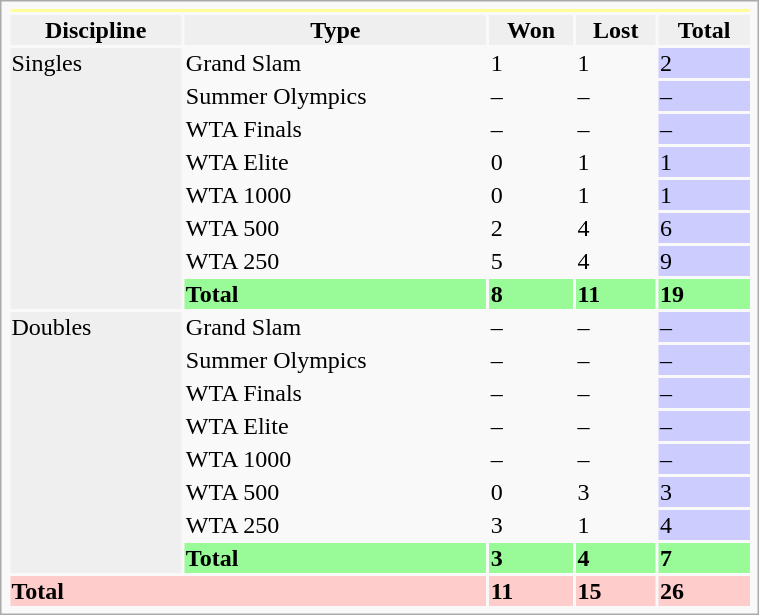<table class="infobox vcard vevent nowrap" width=40%>
<tr bgcolor=FFFF99>
<th colspan="5"></th>
</tr>
<tr style=background:#efefef;font-weight:bold>
<th>Discipline</th>
<th>Type</th>
<th>Won</th>
<th>Lost</th>
<th>Total</th>
</tr>
<tr>
<td rowspan="8" bgcolor=efefef>Singles</td>
<td>Grand Slam</td>
<td>1</td>
<td>1</td>
<td bgcolor="CCCCFF">2</td>
</tr>
<tr>
<td>Summer Olympics</td>
<td>–</td>
<td>–</td>
<td bgcolor="CCCCFF">–</td>
</tr>
<tr>
<td>WTA Finals</td>
<td>–</td>
<td>–</td>
<td bgcolor="CCCCFF">–</td>
</tr>
<tr>
<td>WTA Elite</td>
<td>0</td>
<td>1</td>
<td bgcolor="CCCCFF">1</td>
</tr>
<tr>
<td>WTA 1000</td>
<td>0</td>
<td>1</td>
<td bgcolor="CCCCFF">1</td>
</tr>
<tr>
<td>WTA 500</td>
<td>2</td>
<td>4</td>
<td bgcolor="CCCCFF">6</td>
</tr>
<tr>
<td>WTA 250</td>
<td>5</td>
<td>4</td>
<td bgcolor="CCCCFF">9</td>
</tr>
<tr style=background:#98FB98;font-weight:bold>
<td>Total</td>
<td>8</td>
<td>11</td>
<td>19</td>
</tr>
<tr>
<td rowspan="8" bgcolor=efefef>Doubles</td>
<td>Grand Slam</td>
<td>–</td>
<td>–</td>
<td bgcolor="CCCCFF">–</td>
</tr>
<tr>
<td>Summer Olympics</td>
<td>–</td>
<td>–</td>
<td bgcolor="CCCCFF">–</td>
</tr>
<tr>
<td>WTA Finals</td>
<td>–</td>
<td>–</td>
<td bgcolor="CCCCFF">–</td>
</tr>
<tr>
<td>WTA Elite</td>
<td>–</td>
<td>–</td>
<td bgcolor="CCCCFF">–</td>
</tr>
<tr>
<td>WTA 1000</td>
<td>–</td>
<td>–</td>
<td bgcolor="CCCCFF">–</td>
</tr>
<tr>
<td>WTA 500</td>
<td>0</td>
<td>3</td>
<td bgcolor="CCCCFF">3</td>
</tr>
<tr>
<td>WTA 250</td>
<td>3</td>
<td>1</td>
<td bgcolor="CCCCFF">4</td>
</tr>
<tr style=background:#98FB98;font-weight:bold>
<td>Total</td>
<td>3</td>
<td>4</td>
<td>7</td>
</tr>
<tr style=background:#FCC;font-weight:bold>
<td colspan=2>Total</td>
<td>11</td>
<td>15</td>
<td>26</td>
</tr>
</table>
